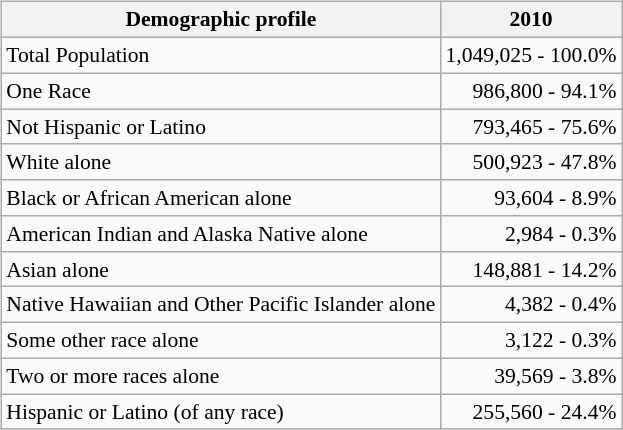<table>
<tr>
<td align="left"><br><table class="wikitable sortable collapsible collapsed" style="margin-left:auto;margin-right:auto;text-align: right;font-size: 90%;">
<tr>
<th>Demographic profile</th>
<th>2010</th>
</tr>
<tr>
<td align="left">Total Population</td>
<td>1,049,025 - 100.0%</td>
</tr>
<tr>
<td align="left">One Race</td>
<td>986,800 - 94.1%</td>
</tr>
<tr>
<td align="left">Not Hispanic or Latino</td>
<td>793,465 - 75.6%</td>
</tr>
<tr>
<td align="left">White alone</td>
<td>500,923 - 47.8%</td>
</tr>
<tr>
<td align="left">Black or African American alone</td>
<td>93,604 - 8.9%</td>
</tr>
<tr>
<td align="left">American Indian and Alaska Native alone</td>
<td>2,984 - 0.3%</td>
</tr>
<tr>
<td align="left">Asian alone</td>
<td>148,881 - 14.2%</td>
</tr>
<tr>
<td align="left">Native Hawaiian and Other Pacific Islander alone</td>
<td>4,382 - 0.4%</td>
</tr>
<tr>
<td align="left">Some other race alone</td>
<td>3,122 - 0.3%</td>
</tr>
<tr>
<td align="left">Two or more races alone</td>
<td>39,569 - 3.8%</td>
</tr>
<tr>
<td align="left">Hispanic or Latino (of any race)</td>
<td>255,560 - 24.4%</td>
</tr>
</table>
</td>
</tr>
</table>
